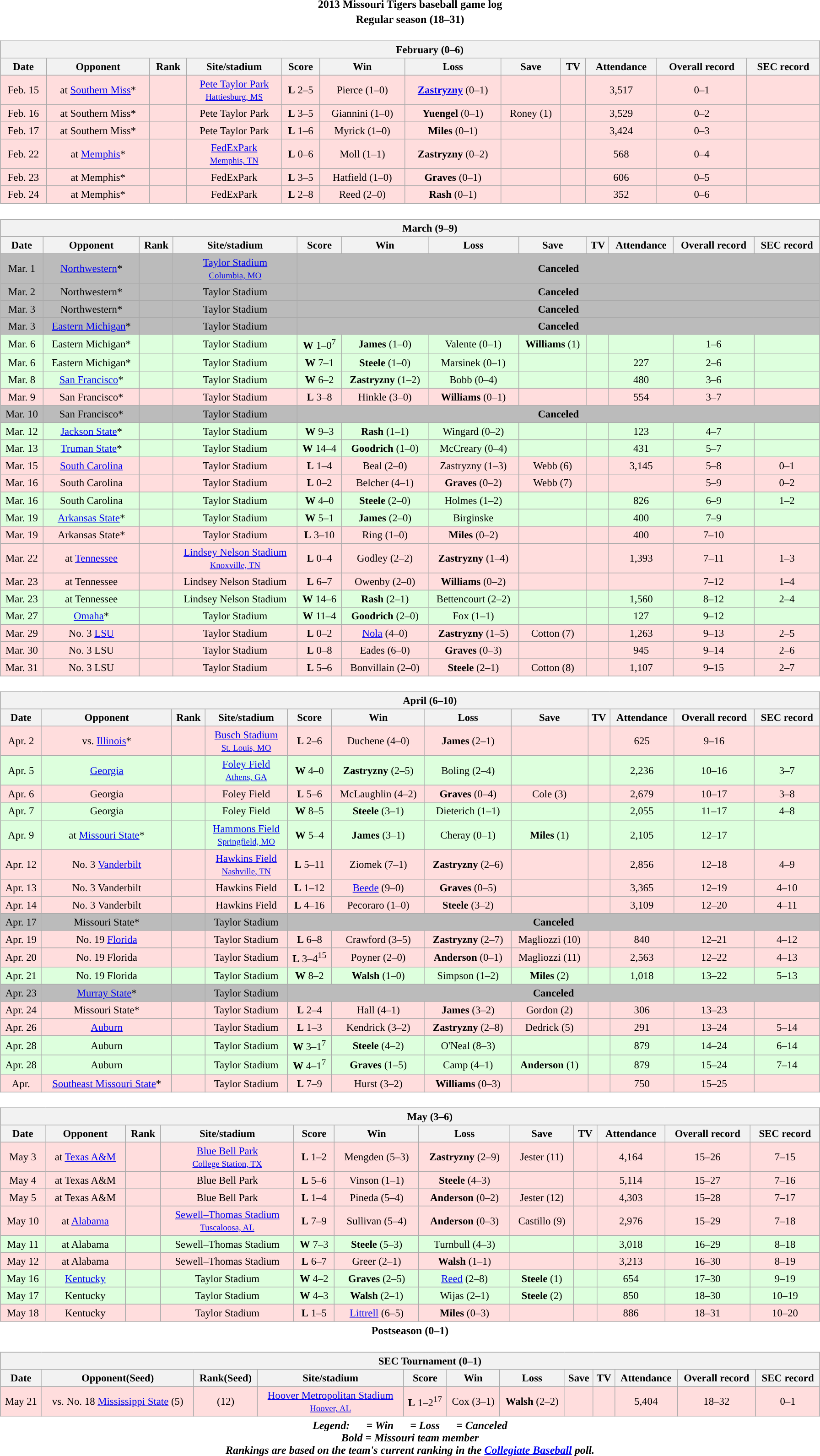<table class="toccolours" width=95% style="clear:both; margin:1.5em auto; text-align:center;">
<tr>
<th colspan=2>2013 Missouri Tigers baseball game log</th>
</tr>
<tr>
<th colspan=2>Regular season (18–31)</th>
</tr>
<tr valign="top">
<td><br><table class="wikitable collapsible collapsed" style="margin:auto; width:100%; text-align:center; font-size:95%">
<tr>
<th colspan=12 style="padding-left:4em;">February (0–6)</th>
</tr>
<tr>
<th>Date</th>
<th>Opponent</th>
<th>Rank</th>
<th>Site/stadium</th>
<th>Score</th>
<th>Win</th>
<th>Loss</th>
<th>Save</th>
<th>TV</th>
<th>Attendance</th>
<th>Overall record</th>
<th>SEC record</th>
</tr>
<tr align="center" bgcolor="ffdddd">
<td>Feb. 15</td>
<td>at <a href='#'>Southern Miss</a>*</td>
<td></td>
<td><a href='#'>Pete Taylor Park</a><br><small><a href='#'>Hattiesburg, MS</a></small></td>
<td><strong>L</strong> 2–5</td>
<td>Pierce (1–0)</td>
<td><strong><a href='#'>Zastryzny</a></strong> (0–1)</td>
<td></td>
<td></td>
<td>3,517</td>
<td>0–1</td>
<td></td>
</tr>
<tr align="center" bgcolor="ffdddd">
<td>Feb. 16</td>
<td>at Southern Miss*</td>
<td></td>
<td>Pete Taylor Park</td>
<td><strong>L</strong> 3–5</td>
<td>Giannini (1–0)</td>
<td><strong>Yuengel</strong> (0–1)</td>
<td>Roney (1)</td>
<td></td>
<td>3,529</td>
<td>0–2</td>
<td></td>
</tr>
<tr align="center" bgcolor="ffdddd">
<td>Feb. 17</td>
<td>at Southern Miss*</td>
<td></td>
<td>Pete Taylor Park</td>
<td><strong>L</strong> 1–6</td>
<td>Myrick (1–0)</td>
<td><strong>Miles</strong> (0–1)</td>
<td></td>
<td></td>
<td>3,424</td>
<td>0–3</td>
<td></td>
</tr>
<tr align="center" bgcolor="ffdddd">
<td>Feb. 22</td>
<td>at <a href='#'>Memphis</a>*</td>
<td></td>
<td><a href='#'>FedExPark</a><br><small><a href='#'>Memphis, TN</a></small></td>
<td><strong>L</strong> 0–6</td>
<td>Moll (1–1)</td>
<td><strong>Zastryzny</strong> (0–2)</td>
<td></td>
<td></td>
<td>568</td>
<td>0–4</td>
<td></td>
</tr>
<tr align="center" bgcolor="ffdddd">
<td>Feb. 23</td>
<td>at Memphis*</td>
<td></td>
<td>FedExPark</td>
<td><strong>L</strong> 3–5</td>
<td>Hatfield (1–0)</td>
<td><strong>Graves</strong> (0–1)</td>
<td></td>
<td></td>
<td>606</td>
<td>0–5</td>
<td></td>
</tr>
<tr align="center" bgcolor="ffdddd">
<td>Feb. 24</td>
<td>at Memphis*</td>
<td></td>
<td>FedExPark</td>
<td><strong>L</strong> 2–8</td>
<td>Reed (2–0)</td>
<td><strong>Rash</strong> (0–1)</td>
<td></td>
<td></td>
<td>352</td>
<td>0–6</td>
<td></td>
</tr>
</table>
</td>
</tr>
<tr>
<td><br><table class="wikitable collapsible collapsed" style="margin:auto; width:100%; text-align:center; font-size:95%">
<tr>
<th colspan=12 style="padding-left:4em;">March (9–9)</th>
</tr>
<tr>
<th>Date</th>
<th>Opponent</th>
<th>Rank</th>
<th>Site/stadium</th>
<th>Score</th>
<th>Win</th>
<th>Loss</th>
<th>Save</th>
<th>TV</th>
<th>Attendance</th>
<th>Overall record</th>
<th>SEC record</th>
</tr>
<tr align="center" bgcolor="bbbbbb">
<td>Mar. 1</td>
<td><a href='#'>Northwestern</a>*</td>
<td></td>
<td><a href='#'>Taylor Stadium</a><br><small><a href='#'>Columbia, MO</a></small></td>
<td colspan=8><strong>Canceled</strong></td>
</tr>
<tr align="center" bgcolor="bbbbbb">
<td>Mar. 2</td>
<td>Northwestern*</td>
<td></td>
<td>Taylor Stadium</td>
<td colspan=8><strong>Canceled</strong></td>
</tr>
<tr align="center" bgcolor="bbbbbb">
<td>Mar. 3</td>
<td>Northwestern*</td>
<td></td>
<td>Taylor Stadium</td>
<td colspan=8><strong>Canceled</strong></td>
</tr>
<tr align="center" bgcolor="bbbbbb">
<td>Mar. 3</td>
<td><a href='#'>Eastern Michigan</a>*</td>
<td></td>
<td>Taylor Stadium</td>
<td colspan=8><strong>Canceled</strong></td>
</tr>
<tr align="center" bgcolor="ddffdd">
<td>Mar. 6</td>
<td>Eastern Michigan*</td>
<td></td>
<td>Taylor Stadium</td>
<td><strong>W</strong> 1–0<sup>7</sup></td>
<td><strong>James</strong> (1–0)</td>
<td>Valente (0–1)</td>
<td><strong>Williams</strong> (1)</td>
<td></td>
<td></td>
<td>1–6</td>
<td></td>
</tr>
<tr align="center" bgcolor="ddffdd">
<td>Mar. 6</td>
<td>Eastern Michigan*</td>
<td></td>
<td>Taylor Stadium</td>
<td><strong>W</strong> 7–1</td>
<td><strong>Steele</strong> (1–0)</td>
<td>Marsinek (0–1)</td>
<td></td>
<td></td>
<td>227</td>
<td>2–6</td>
<td></td>
</tr>
<tr align="center" bgcolor="ddffdd">
<td>Mar. 8</td>
<td><a href='#'>San Francisco</a>*</td>
<td></td>
<td>Taylor Stadium</td>
<td><strong>W</strong> 6–2</td>
<td><strong>Zastryzny</strong> (1–2)</td>
<td>Bobb (0–4)</td>
<td></td>
<td></td>
<td>480</td>
<td>3–6</td>
<td></td>
</tr>
<tr align="center" bgcolor="ffdddd">
<td>Mar. 9</td>
<td>San Francisco*</td>
<td></td>
<td>Taylor Stadium</td>
<td><strong>L</strong> 3–8</td>
<td>Hinkle (3–0)</td>
<td><strong>Williams</strong> (0–1)</td>
<td></td>
<td></td>
<td>554</td>
<td>3–7</td>
<td></td>
</tr>
<tr align="center" bgcolor="bbbbbb">
<td>Mar. 10</td>
<td>San Francisco*</td>
<td></td>
<td>Taylor Stadium</td>
<td colspan=8><strong>Canceled</strong></td>
</tr>
<tr align="center" bgcolor="ddffdd">
<td>Mar. 12</td>
<td><a href='#'>Jackson State</a>*</td>
<td></td>
<td>Taylor Stadium</td>
<td><strong>W</strong> 9–3</td>
<td><strong>Rash</strong> (1–1)</td>
<td>Wingard (0–2)</td>
<td></td>
<td></td>
<td>123</td>
<td>4–7</td>
<td></td>
</tr>
<tr align="center" bgcolor="ddffdd">
<td>Mar. 13</td>
<td><a href='#'>Truman State</a>*</td>
<td></td>
<td>Taylor Stadium</td>
<td><strong>W</strong> 14–4</td>
<td><strong>Goodrich</strong> (1–0)</td>
<td>McCreary (0–4)</td>
<td></td>
<td></td>
<td>431</td>
<td>5–7</td>
<td></td>
</tr>
<tr align="center" bgcolor="ffdddd">
<td>Mar. 15</td>
<td><a href='#'>South Carolina</a></td>
<td></td>
<td>Taylor Stadium</td>
<td><strong>L</strong> 1–4</td>
<td>Beal (2–0)</td>
<td>Zastryzny (1–3)</td>
<td>Webb (6)</td>
<td></td>
<td>3,145</td>
<td>5–8</td>
<td>0–1</td>
</tr>
<tr align="center" bgcolor="ffdddd">
<td>Mar. 16</td>
<td>South Carolina</td>
<td></td>
<td>Taylor Stadium</td>
<td><strong>L</strong> 0–2</td>
<td>Belcher (4–1)</td>
<td><strong>Graves</strong> (0–2)</td>
<td>Webb (7)</td>
<td></td>
<td></td>
<td>5–9</td>
<td>0–2</td>
</tr>
<tr align="center" bgcolor="ddffdd">
<td>Mar. 16</td>
<td>South Carolina</td>
<td></td>
<td>Taylor Stadium</td>
<td><strong>W</strong> 4–0</td>
<td><strong>Steele</strong> (2–0)</td>
<td>Holmes (1–2)</td>
<td></td>
<td></td>
<td>826</td>
<td>6–9</td>
<td>1–2</td>
</tr>
<tr align="center" bgcolor="ddffdd">
<td>Mar. 19</td>
<td><a href='#'>Arkansas State</a>*</td>
<td></td>
<td>Taylor Stadium</td>
<td><strong>W</strong> 5–1</td>
<td><strong>James</strong> (2–0)</td>
<td>Birginske</td>
<td></td>
<td></td>
<td>400</td>
<td>7–9</td>
<td></td>
</tr>
<tr align="center" bgcolor="ffdddd">
<td>Mar. 19</td>
<td>Arkansas State*</td>
<td></td>
<td>Taylor Stadium</td>
<td><strong>L</strong> 3–10</td>
<td>Ring (1–0)</td>
<td><strong>Miles</strong> (0–2)</td>
<td></td>
<td></td>
<td>400</td>
<td>7–10</td>
<td></td>
</tr>
<tr align="center" bgcolor="ffdddd">
<td>Mar. 22</td>
<td>at <a href='#'>Tennessee</a></td>
<td></td>
<td><a href='#'>Lindsey Nelson Stadium</a><br><small><a href='#'>Knoxville, TN</a></small></td>
<td><strong>L</strong> 0–4</td>
<td>Godley (2–2)</td>
<td><strong>Zastryzny</strong> (1–4)</td>
<td></td>
<td></td>
<td>1,393</td>
<td>7–11</td>
<td>1–3</td>
</tr>
<tr align="center" bgcolor="ffdddd">
<td>Mar. 23</td>
<td>at Tennessee</td>
<td></td>
<td>Lindsey Nelson Stadium</td>
<td><strong>L</strong> 6–7</td>
<td>Owenby (2–0)</td>
<td><strong>Williams</strong> (0–2)</td>
<td></td>
<td></td>
<td></td>
<td>7–12</td>
<td>1–4</td>
</tr>
<tr align="center" bgcolor="ddffdd">
<td>Mar. 23</td>
<td>at Tennessee</td>
<td></td>
<td>Lindsey Nelson Stadium</td>
<td><strong>W</strong> 14–6</td>
<td><strong>Rash</strong> (2–1)</td>
<td>Bettencourt (2–2)</td>
<td></td>
<td></td>
<td>1,560</td>
<td>8–12</td>
<td>2–4</td>
</tr>
<tr align="center" bgcolor="ddffdd">
<td>Mar. 27</td>
<td><a href='#'>Omaha</a>*</td>
<td></td>
<td>Taylor Stadium</td>
<td><strong>W</strong> 11–4</td>
<td><strong>Goodrich</strong> (2–0)</td>
<td>Fox (1–1)</td>
<td></td>
<td></td>
<td>127</td>
<td>9–12</td>
<td></td>
</tr>
<tr align="center" bgcolor="ffdddd">
<td>Mar. 29</td>
<td>No. 3 <a href='#'>LSU</a></td>
<td></td>
<td>Taylor Stadium</td>
<td><strong>L</strong> 0–2</td>
<td><a href='#'>Nola</a> (4–0)</td>
<td><strong>Zastryzny</strong> (1–5)</td>
<td>Cotton (7)</td>
<td></td>
<td>1,263</td>
<td>9–13</td>
<td>2–5</td>
</tr>
<tr align="center" bgcolor="ffdddd">
<td>Mar. 30</td>
<td>No. 3 LSU</td>
<td></td>
<td>Taylor Stadium</td>
<td><strong>L</strong> 0–8</td>
<td>Eades (6–0)</td>
<td><strong>Graves</strong> (0–3)</td>
<td></td>
<td></td>
<td>945</td>
<td>9–14</td>
<td>2–6</td>
</tr>
<tr align="center" bgcolor="ffdddd">
<td>Mar. 31</td>
<td>No. 3 LSU</td>
<td></td>
<td>Taylor Stadium</td>
<td><strong>L</strong> 5–6</td>
<td>Bonvillain (2–0)</td>
<td><strong>Steele</strong> (2–1)</td>
<td>Cotton (8)</td>
<td></td>
<td>1,107</td>
<td>9–15</td>
<td>2–7</td>
</tr>
</table>
</td>
</tr>
<tr>
<td><br><table class="wikitable collapsible collapsed" style="margin:auto; width:100%; text-align:center; font-size:95%">
<tr>
<th colspan=12 style="padding-left:4em;">April (6–10)</th>
</tr>
<tr>
<th>Date</th>
<th>Opponent</th>
<th>Rank</th>
<th>Site/stadium</th>
<th>Score</th>
<th>Win</th>
<th>Loss</th>
<th>Save</th>
<th>TV</th>
<th>Attendance</th>
<th>Overall record</th>
<th>SEC record</th>
</tr>
<tr align="center" bgcolor="ffdddd">
<td>Apr. 2</td>
<td>vs. <a href='#'>Illinois</a>*</td>
<td></td>
<td><a href='#'>Busch Stadium</a><br><small><a href='#'>St. Louis, MO</a></small></td>
<td><strong>L</strong> 2–6</td>
<td>Duchene (4–0)</td>
<td><strong>James</strong> (2–1)</td>
<td></td>
<td></td>
<td>625</td>
<td>9–16</td>
<td></td>
</tr>
<tr align="center" bgcolor="ddffdd">
<td>Apr. 5</td>
<td><a href='#'>Georgia</a></td>
<td></td>
<td><a href='#'>Foley Field</a><br><small><a href='#'>Athens, GA</a></small></td>
<td><strong>W</strong> 4–0</td>
<td><strong>Zastryzny</strong> (2–5)</td>
<td>Boling (2–4)</td>
<td></td>
<td></td>
<td>2,236</td>
<td>10–16</td>
<td>3–7</td>
</tr>
<tr align="center" bgcolor="ffdddd">
<td>Apr. 6</td>
<td>Georgia</td>
<td></td>
<td>Foley Field</td>
<td><strong>L</strong> 5–6</td>
<td>McLaughlin (4–2)</td>
<td><strong>Graves</strong> (0–4)</td>
<td>Cole (3)</td>
<td></td>
<td>2,679</td>
<td>10–17</td>
<td>3–8</td>
</tr>
<tr align="center" bgcolor="ddffdd">
<td>Apr. 7</td>
<td>Georgia</td>
<td></td>
<td>Foley Field</td>
<td><strong>W</strong> 8–5</td>
<td><strong>Steele</strong> (3–1)</td>
<td>Dieterich (1–1)</td>
<td></td>
<td></td>
<td>2,055</td>
<td>11–17</td>
<td>4–8</td>
</tr>
<tr align="center" bgcolor="ddffdd">
<td>Apr. 9</td>
<td>at <a href='#'>Missouri State</a>*</td>
<td></td>
<td><a href='#'>Hammons Field</a><br><small><a href='#'>Springfield, MO</a></small></td>
<td><strong>W</strong> 5–4</td>
<td><strong>James</strong> (3–1)</td>
<td>Cheray (0–1)</td>
<td><strong>Miles</strong> (1)</td>
<td></td>
<td>2,105</td>
<td>12–17</td>
<td></td>
</tr>
<tr align="center" bgcolor="ffdddd">
<td>Apr. 12</td>
<td>No. 3 <a href='#'>Vanderbilt</a></td>
<td></td>
<td><a href='#'>Hawkins Field</a><br><small><a href='#'>Nashville, TN</a></small></td>
<td><strong>L</strong> 5–11</td>
<td>Ziomek (7–1)</td>
<td><strong>Zastryzny</strong> (2–6)</td>
<td></td>
<td></td>
<td>2,856</td>
<td>12–18</td>
<td>4–9</td>
</tr>
<tr align="center" bgcolor="ffdddd">
<td>Apr. 13</td>
<td>No. 3 Vanderbilt</td>
<td></td>
<td>Hawkins Field</td>
<td><strong>L</strong> 1–12</td>
<td><a href='#'>Beede</a> (9–0)</td>
<td><strong>Graves</strong> (0–5)</td>
<td></td>
<td></td>
<td>3,365</td>
<td>12–19</td>
<td>4–10</td>
</tr>
<tr align="center" bgcolor="ffdddd">
<td>Apr. 14</td>
<td>No. 3 Vanderbilt</td>
<td></td>
<td>Hawkins Field</td>
<td><strong>L</strong> 4–16</td>
<td>Pecoraro (1–0)</td>
<td><strong>Steele</strong> (3–2)</td>
<td></td>
<td></td>
<td>3,109</td>
<td>12–20</td>
<td>4–11</td>
</tr>
<tr align="center" bgcolor="bbbbbb">
<td>Apr. 17</td>
<td>Missouri State*</td>
<td></td>
<td>Taylor Stadium</td>
<td colspan=8><strong>Canceled</strong></td>
</tr>
<tr align="center" bgcolor="ffdddd">
<td>Apr. 19</td>
<td>No. 19 <a href='#'>Florida</a></td>
<td></td>
<td>Taylor Stadium</td>
<td><strong>L</strong> 6–8</td>
<td>Crawford (3–5)</td>
<td><strong>Zastryzny</strong> (2–7)</td>
<td>Magliozzi (10)</td>
<td></td>
<td>840</td>
<td>12–21</td>
<td>4–12</td>
</tr>
<tr align="center" bgcolor="ffdddd">
<td>Apr. 20</td>
<td>No. 19 Florida</td>
<td></td>
<td>Taylor Stadium</td>
<td><strong>L</strong> 3–4<sup>15</sup></td>
<td>Poyner (2–0)</td>
<td><strong>Anderson</strong> (0–1)</td>
<td>Magliozzi (11)</td>
<td></td>
<td>2,563</td>
<td>12–22</td>
<td>4–13</td>
</tr>
<tr align="center" bgcolor="ddffdd">
<td>Apr. 21</td>
<td>No. 19 Florida</td>
<td></td>
<td>Taylor Stadium</td>
<td><strong>W</strong> 8–2</td>
<td><strong>Walsh</strong> (1–0)</td>
<td>Simpson (1–2)</td>
<td><strong>Miles</strong> (2)</td>
<td></td>
<td>1,018</td>
<td>13–22</td>
<td>5–13</td>
</tr>
<tr align="center" bgcolor="bbbbbb">
<td>Apr. 23</td>
<td><a href='#'>Murray State</a>*</td>
<td></td>
<td>Taylor Stadium</td>
<td colspan=8><strong>Canceled</strong></td>
</tr>
<tr align="center" bgcolor="ffdddd">
<td>Apr. 24</td>
<td>Missouri State*</td>
<td></td>
<td>Taylor Stadium</td>
<td><strong>L</strong> 2–4</td>
<td>Hall (4–1)</td>
<td><strong>James</strong> (3–2)</td>
<td>Gordon (2)</td>
<td></td>
<td>306</td>
<td>13–23</td>
<td></td>
</tr>
<tr align="center" bgcolor="ffdddd">
<td>Apr. 26</td>
<td><a href='#'>Auburn</a></td>
<td></td>
<td>Taylor Stadium</td>
<td><strong>L</strong> 1–3</td>
<td>Kendrick (3–2)</td>
<td><strong>Zastryzny</strong> (2–8)</td>
<td>Dedrick (5)</td>
<td></td>
<td>291</td>
<td>13–24</td>
<td>5–14</td>
</tr>
<tr align="center" bgcolor="ddffdd">
<td>Apr. 28</td>
<td>Auburn</td>
<td></td>
<td>Taylor Stadium</td>
<td><strong>W</strong> 3–1<sup>7</sup></td>
<td><strong>Steele</strong> (4–2)</td>
<td>O'Neal (8–3)</td>
<td></td>
<td></td>
<td>879</td>
<td>14–24</td>
<td>6–14</td>
</tr>
<tr align="center" bgcolor="ddffdd">
<td>Apr. 28</td>
<td>Auburn</td>
<td></td>
<td>Taylor Stadium</td>
<td><strong>W</strong> 4–1<sup>7</sup></td>
<td><strong>Graves</strong> (1–5)</td>
<td>Camp (4–1)</td>
<td><strong>Anderson</strong> (1)</td>
<td></td>
<td>879</td>
<td>15–24</td>
<td>7–14</td>
</tr>
<tr align="center" bgcolor="ffdddd">
<td>Apr.</td>
<td><a href='#'>Southeast Missouri State</a>*</td>
<td></td>
<td>Taylor Stadium</td>
<td><strong>L</strong> 7–9</td>
<td>Hurst (3–2)</td>
<td><strong>Williams</strong> (0–3)</td>
<td></td>
<td></td>
<td>750</td>
<td>15–25</td>
<td></td>
</tr>
</table>
</td>
</tr>
<tr>
<td><br><table class="wikitable collapsible collapsed" style="margin:auto; width:100%; text-align:center; font-size:95%">
<tr>
<th colspan=12 style="padding-left:4em;">May (3–6)</th>
</tr>
<tr>
<th>Date</th>
<th>Opponent</th>
<th>Rank</th>
<th>Site/stadium</th>
<th>Score</th>
<th>Win</th>
<th>Loss</th>
<th>Save</th>
<th>TV</th>
<th>Attendance</th>
<th>Overall record</th>
<th>SEC record</th>
</tr>
<tr align="center" bgcolor="ffdddd">
<td>May 3</td>
<td>at <a href='#'>Texas A&M</a></td>
<td></td>
<td><a href='#'>Blue Bell Park</a><br><small><a href='#'>College Station, TX</a></small></td>
<td><strong>L</strong> 1–2</td>
<td>Mengden (5–3)</td>
<td><strong>Zastryzny</strong> (2–9)</td>
<td>Jester (11)</td>
<td></td>
<td>4,164</td>
<td>15–26</td>
<td>7–15</td>
</tr>
<tr align="center" bgcolor="ffdddd">
<td>May 4</td>
<td>at Texas A&M</td>
<td></td>
<td>Blue Bell Park</td>
<td><strong>L</strong> 5–6</td>
<td>Vinson (1–1)</td>
<td><strong>Steele</strong> (4–3)</td>
<td></td>
<td></td>
<td>5,114</td>
<td>15–27</td>
<td>7–16</td>
</tr>
<tr align="center" bgcolor="ffdddd">
<td>May 5</td>
<td>at Texas A&M</td>
<td></td>
<td>Blue Bell Park</td>
<td><strong>L</strong> 1–4</td>
<td>Pineda (5–4)</td>
<td><strong>Anderson</strong> (0–2)</td>
<td>Jester (12)</td>
<td></td>
<td>4,303</td>
<td>15–28</td>
<td>7–17</td>
</tr>
<tr align="center" bgcolor="ffdddd">
<td>May 10</td>
<td>at <a href='#'>Alabama</a></td>
<td></td>
<td><a href='#'>Sewell–Thomas Stadium</a><br><small><a href='#'>Tuscaloosa, AL</a></small></td>
<td><strong>L</strong> 7–9</td>
<td>Sullivan (5–4)</td>
<td><strong>Anderson</strong> (0–3)</td>
<td>Castillo (9)</td>
<td></td>
<td>2,976</td>
<td>15–29</td>
<td>7–18</td>
</tr>
<tr align="center" bgcolor="ddffdd">
<td>May 11</td>
<td>at Alabama</td>
<td></td>
<td>Sewell–Thomas Stadium</td>
<td><strong>W</strong> 7–3</td>
<td><strong>Steele</strong> (5–3)</td>
<td>Turnbull (4–3)</td>
<td></td>
<td></td>
<td>3,018</td>
<td>16–29</td>
<td>8–18</td>
</tr>
<tr align="center" bgcolor="ffdddd">
<td>May 12</td>
<td>at Alabama</td>
<td></td>
<td>Sewell–Thomas Stadium</td>
<td><strong>L</strong> 6–7</td>
<td>Greer (2–1)</td>
<td><strong>Walsh</strong> (1–1)</td>
<td></td>
<td></td>
<td>3,213</td>
<td>16–30</td>
<td>8–19</td>
</tr>
<tr align="center" bgcolor="ddffdd">
<td>May 16</td>
<td><a href='#'>Kentucky</a></td>
<td></td>
<td>Taylor Stadium</td>
<td><strong>W</strong> 4–2</td>
<td><strong>Graves</strong> (2–5)</td>
<td><a href='#'>Reed</a> (2–8)</td>
<td><strong>Steele</strong> (1)</td>
<td></td>
<td>654</td>
<td>17–30</td>
<td>9–19</td>
</tr>
<tr align="center" bgcolor="ddffdd">
<td>May 17</td>
<td>Kentucky</td>
<td></td>
<td>Taylor Stadium</td>
<td><strong>W</strong> 4–3</td>
<td><strong>Walsh</strong> (2–1)</td>
<td>Wijas (2–1)</td>
<td><strong>Steele</strong> (2)</td>
<td></td>
<td>850</td>
<td>18–30</td>
<td>10–19</td>
</tr>
<tr align="center" bgcolor="ffdddd">
<td>May 18</td>
<td>Kentucky</td>
<td></td>
<td>Taylor Stadium</td>
<td><strong>L</strong> 1–5</td>
<td><a href='#'>Littrell</a> (6–5)</td>
<td><strong>Miles</strong> (0–3)</td>
<td></td>
<td></td>
<td>886</td>
<td>18–31</td>
<td>10–20</td>
</tr>
</table>
</td>
</tr>
<tr>
<th colspan=2>Postseason (0–1)</th>
</tr>
<tr valign="top">
<td><br><table class="wikitable collapsible collapsed" style="margin:auto; width:100%; text-align:center; font-size:95%">
<tr>
<th colspan=12 style="padding-left:4em;">SEC Tournament (0–1)</th>
</tr>
<tr>
<th>Date</th>
<th>Opponent(Seed)</th>
<th>Rank(Seed)</th>
<th>Site/stadium</th>
<th>Score</th>
<th>Win</th>
<th>Loss</th>
<th>Save</th>
<th>TV</th>
<th>Attendance</th>
<th>Overall record</th>
<th>SEC record</th>
</tr>
<tr align="center" bgcolor="ffdddd">
<td>May 21</td>
<td>vs. No. 18 <a href='#'>Mississippi State</a> (5)</td>
<td>(12)</td>
<td><a href='#'>Hoover Metropolitan Stadium</a><br><small><a href='#'>Hoover, AL</a></small></td>
<td><strong>L</strong> 1–2<sup>17</sup></td>
<td>Cox (3–1)</td>
<td><strong>Walsh</strong> (2–2)</td>
<td></td>
<td></td>
<td>5,404</td>
<td>18–32</td>
<td>0–1</td>
</tr>
</table>
</td>
</tr>
<tr>
<th colspan=9><em>Legend:       = Win       = Loss       = Canceled<br>Bold = Missouri team member<br>Rankings are based on the team's current ranking in the <a href='#'>Collegiate Baseball</a> poll.</em></th>
</tr>
</table>
